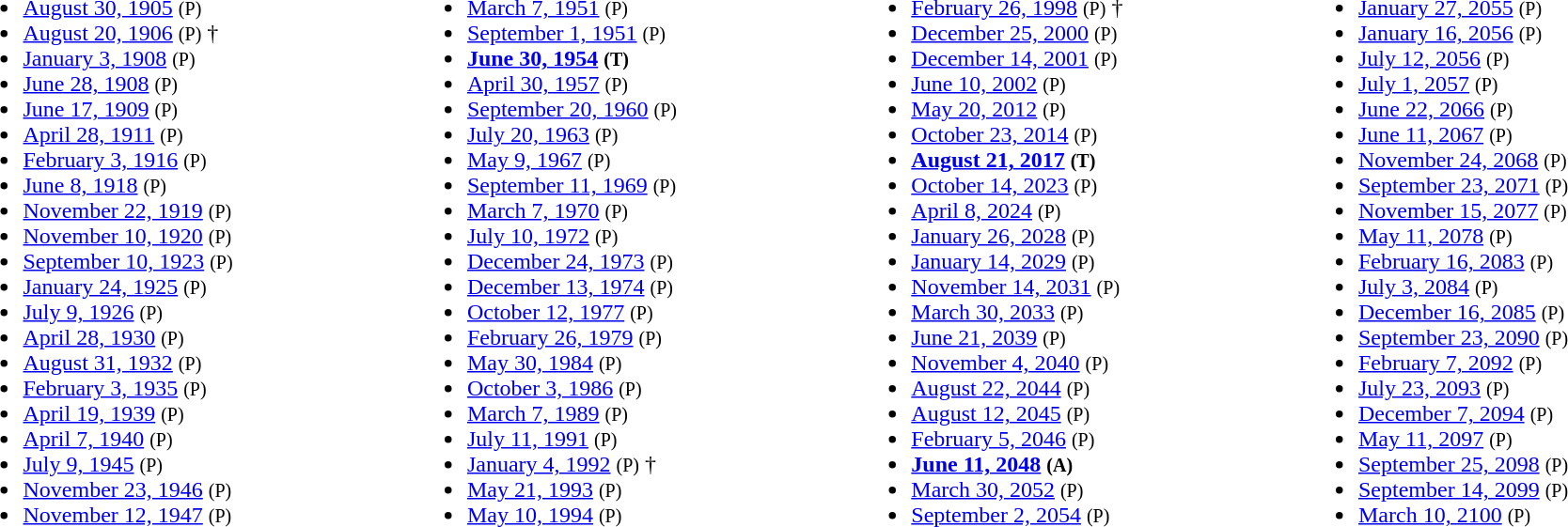<table style="width:100%;">
<tr>
<td><br><ul><li><a href='#'>August 30, 1905</a> <small>(P)</small></li><li><a href='#'>August 20, 1906</a> <small>(P)</small> †</li><li><a href='#'>January 3, 1908</a> <small>(P)</small></li><li><a href='#'>June 28, 1908</a> <small>(P)</small></li><li><a href='#'>June 17, 1909</a> <small>(P)</small></li><li><a href='#'>April 28, 1911</a> <small>(P)</small></li><li><a href='#'>February 3, 1916</a> <small>(P)</small></li><li><a href='#'>June 8, 1918</a> <small>(P)</small></li><li><a href='#'>November 22, 1919</a> <small>(P)</small></li><li><a href='#'>November 10, 1920</a> <small>(P)</small></li><li><a href='#'>September 10, 1923</a> <small>(P)</small></li><li><a href='#'>January 24, 1925</a> <small>(P)</small></li><li><a href='#'>July 9, 1926</a> <small>(P)</small></li><li><a href='#'>April 28, 1930</a> <small>(P)</small></li><li><a href='#'>August 31, 1932</a> <small>(P)</small></li><li><a href='#'>February 3, 1935</a> <small>(P)</small></li><li><a href='#'>April 19, 1939</a> <small>(P)</small></li><li><a href='#'>April 7, 1940</a> <small>(P)</small></li><li><a href='#'>July 9, 1945</a> <small>(P)</small></li><li><a href='#'>November 23, 1946</a> <small>(P)</small></li><li><a href='#'>November 12, 1947</a> <small>(P)</small></li></ul></td>
<td><br><ul><li><a href='#'>March 7, 1951</a> <small>(P)</small></li><li><a href='#'>September 1, 1951</a> <small>(P)</small></li><li><strong><a href='#'>June 30, 1954</a> <small>(T)</small></strong></li><li><a href='#'>April 30, 1957</a> <small>(P)</small></li><li><a href='#'>September 20, 1960</a> <small>(P)</small></li><li><a href='#'>July 20, 1963</a> <small>(P)</small></li><li><a href='#'>May 9, 1967</a> <small>(P)</small></li><li><a href='#'>September 11, 1969</a> <small>(P)</small></li><li><a href='#'>March 7, 1970</a> <small>(P)</small></li><li><a href='#'>July 10, 1972</a> <small>(P)</small></li><li><a href='#'>December 24, 1973</a> <small>(P)</small></li><li><a href='#'>December 13, 1974</a> <small>(P)</small></li><li><a href='#'>October 12, 1977</a> <small>(P)</small></li><li><a href='#'>February 26, 1979</a> <small>(P)</small></li><li><a href='#'>May 30, 1984</a> <small>(P)</small></li><li><a href='#'>October 3, 1986</a> <small>(P)</small></li><li><a href='#'>March 7, 1989</a> <small>(P)</small></li><li><a href='#'>July 11, 1991</a> <small>(P)</small></li><li><a href='#'>January 4, 1992</a> <small>(P)</small> †</li><li><a href='#'>May 21, 1993</a> <small>(P)</small></li><li><a href='#'>May 10, 1994</a> <small>(P)</small></li></ul></td>
<td><br><ul><li><a href='#'>February 26, 1998</a> <small>(P)</small> †</li><li><a href='#'>December 25, 2000</a> <small>(P)</small></li><li><a href='#'>December 14, 2001</a> <small>(P)</small></li><li><a href='#'>June 10, 2002</a> <small>(P)</small></li><li><a href='#'>May 20, 2012</a> <small>(P)</small></li><li><a href='#'>October 23, 2014</a> <small>(P)</small></li><li><strong><a href='#'>August 21, 2017</a> <small>(T)</small></strong></li><li><a href='#'>October 14, 2023</a> <small>(P)</small></li><li><a href='#'>April 8, 2024</a> <small>(P)</small></li><li> <a href='#'>January 26, 2028</a> <small>(P)</small></li><li><a href='#'>January 14, 2029</a> <small>(P)</small></li><li><a href='#'>November 14, 2031</a> <small>(P)</small></li><li><a href='#'>March 30, 2033</a> <small>(P)</small></li><li><a href='#'>June 21, 2039</a> <small>(P)</small></li><li><a href='#'>November 4, 2040</a> <small>(P)</small></li><li><a href='#'>August 22, 2044</a> <small>(P)</small></li><li><a href='#'>August 12, 2045</a> <small>(P)</small></li><li><a href='#'>February 5, 2046</a> <small>(P)</small></li><li><strong><a href='#'>June 11, 2048</a> <small>(A)</small></strong></li><li><a href='#'>March 30, 2052</a> <small>(P)</small></li><li><a href='#'>September 2, 2054</a> <small>(P)</small></li></ul></td>
<td><br><ul><li><a href='#'>January 27, 2055</a> <small>(P)</small></li><li><a href='#'>January 16, 2056</a> <small>(P)</small></li><li><a href='#'>July 12, 2056</a> <small>(P)</small></li><li><a href='#'>July 1, 2057</a> <small>(P)</small></li><li><a href='#'>June 22, 2066</a> <small>(P)</small></li><li><a href='#'>June 11, 2067</a> <small>(P)</small></li><li><a href='#'>November 24, 2068</a> <small>(P)</small></li><li><a href='#'>September 23, 2071</a> <small>(P)</small></li><li><a href='#'>November 15, 2077</a> <small>(P)</small></li><li><a href='#'>May 11, 2078</a> <small>(P)</small></li><li><a href='#'>February 16, 2083</a> <small>(P)</small></li><li><a href='#'>July 3, 2084</a> <small>(P)</small></li><li><a href='#'>December 16, 2085</a> <small>(P)</small></li><li><a href='#'>September 23, 2090</a> <small>(P)</small></li><li><a href='#'>February 7, 2092</a> <small>(P)</small></li><li><a href='#'>July 23, 2093</a> <small>(P)</small></li><li><a href='#'>December 7, 2094</a> <small>(P)</small></li><li><a href='#'>May 11, 2097</a> <small>(P)</small></li><li><a href='#'>September 25, 2098</a> <small>(P)</small></li><li><a href='#'>September 14, 2099</a> <small>(P)</small></li><li><a href='#'>March 10, 2100</a> <small>(P)</small></li></ul></td>
</tr>
</table>
